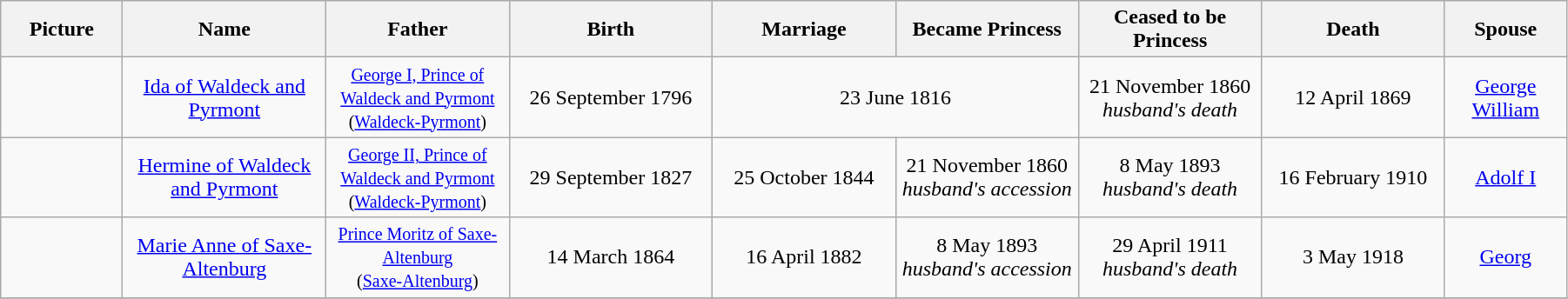<table width=95% class="wikitable">
<tr>
<th width = "6%">Picture</th>
<th width = "10%">Name</th>
<th width = "9%">Father</th>
<th width = "10%">Birth</th>
<th width = "9%">Marriage</th>
<th width = "9%">Became Princess</th>
<th width = "9%">Ceased to be Princess</th>
<th width = "9%">Death</th>
<th width = "6%">Spouse</th>
</tr>
<tr>
<td align="center"></td>
<td align="center"><a href='#'>Ida of Waldeck and Pyrmont</a></td>
<td align="center"><small><a href='#'>George I, Prince of Waldeck and Pyrmont</a><br>(<a href='#'>Waldeck-Pyrmont</a>)</small></td>
<td align="center">26 September 1796</td>
<td align="center" colspan="2">23 June 1816</td>
<td align="center">21 November 1860<br><em>husband's death</em></td>
<td align="center">12 April 1869</td>
<td align="center"><a href='#'>George William</a></td>
</tr>
<tr>
<td align="center"></td>
<td align="center"><a href='#'>Hermine of Waldeck and Pyrmont</a></td>
<td align="center"><small><a href='#'>George II, Prince of Waldeck and Pyrmont</a><br>(<a href='#'>Waldeck-Pyrmont</a>)</small></td>
<td align="center">29 September 1827</td>
<td align="center">25 October 1844</td>
<td align="center">21 November 1860<br><em>husband's accession</em></td>
<td align="center">8 May 1893<br><em>husband's death</em></td>
<td align="center">16 February 1910</td>
<td align="center"><a href='#'>Adolf I</a></td>
</tr>
<tr>
<td align="center"></td>
<td align="center"><a href='#'>Marie Anne of Saxe-Altenburg</a></td>
<td align="center"><small><a href='#'>Prince Moritz of Saxe-Altenburg</a><br>(<a href='#'>Saxe-Altenburg</a>)</small></td>
<td align="center">14 March 1864</td>
<td align="center">16 April 1882</td>
<td align="center">8 May 1893<br><em>husband's accession</em></td>
<td align="center">29 April 1911<br><em>husband's death</em></td>
<td align="center">3 May 1918</td>
<td align="center"><a href='#'>Georg</a></td>
</tr>
<tr>
</tr>
</table>
